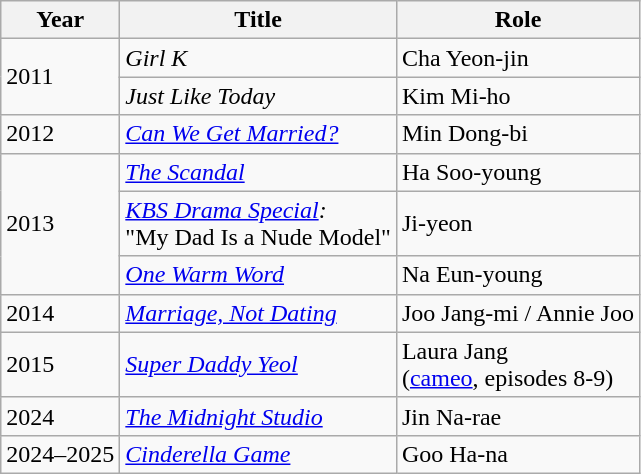<table class="wikitable">
<tr>
<th>Year</th>
<th>Title</th>
<th>Role</th>
</tr>
<tr>
<td rowspan=2>2011</td>
<td><em>Girl K</em></td>
<td>Cha Yeon-jin</td>
</tr>
<tr>
<td><em>Just Like Today</em></td>
<td>Kim Mi-ho</td>
</tr>
<tr>
<td>2012</td>
<td><em><a href='#'>Can We Get Married?</a></em></td>
<td>Min Dong-bi</td>
</tr>
<tr>
<td rowspan=3>2013</td>
<td><em><a href='#'>The Scandal</a></em></td>
<td>Ha Soo-young</td>
</tr>
<tr>
<td><em><a href='#'>KBS Drama Special</a>:</em><br>"My Dad Is a Nude Model"</td>
<td>Ji-yeon</td>
</tr>
<tr>
<td><em><a href='#'>One Warm Word</a></em></td>
<td>Na Eun-young</td>
</tr>
<tr>
<td>2014</td>
<td><em><a href='#'>Marriage, Not Dating</a></em></td>
<td>Joo Jang-mi / Annie Joo</td>
</tr>
<tr>
<td>2015</td>
<td><em><a href='#'>Super Daddy Yeol</a></em></td>
<td>Laura Jang<br>(<a href='#'>cameo</a>, episodes 8-9)</td>
</tr>
<tr>
<td>2024</td>
<td><em><a href='#'>The Midnight Studio</a></em></td>
<td>Jin Na-rae</td>
</tr>
<tr>
<td>2024–2025</td>
<td><em><a href='#'>Cinderella Game</a></em></td>
<td>Goo Ha-na</td>
</tr>
</table>
